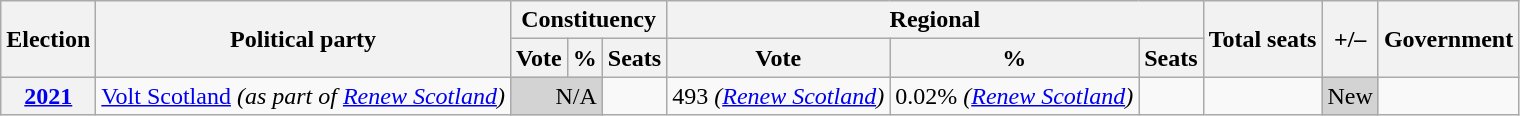<table class="wikitable" style="text-align:right">
<tr>
<th rowspan=2>Election</th>
<th rowspan=2>Political party</th>
<th colspan="3">Constituency</th>
<th colspan="3">Regional</th>
<th rowspan=2>Total seats</th>
<th rowspan=2>+/–</th>
<th rowspan=2>Government</th>
</tr>
<tr>
<th>Vote</th>
<th>%</th>
<th>Seats</th>
<th>Vote</th>
<th>%</th>
<th>Seats</th>
</tr>
<tr>
<th align="center"><a href='#'>2021</a></th>
<td align="center"><a href='#'>Volt Scotland</a> <em>(as part of <a href='#'>Renew Scotland</a>)</em></td>
<td colspan="2" bgcolor="lightgrey">N/A</td>
<td></td>
<td align="center">493 <em>(<a href='#'>Renew Scotland</a>)</em></td>
<td align="center">0.02% <em>(<a href='#'>Renew Scotland</a>)</em></td>
<td></td>
<td></td>
<td bgcolor="lightgrey">New</td>
<td></td>
</tr>
</table>
